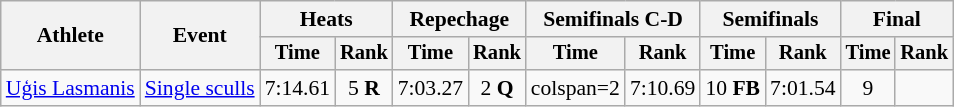<table class="wikitable" style="font-size:90%">
<tr>
<th rowspan="2">Athlete</th>
<th rowspan="2">Event</th>
<th colspan="2">Heats</th>
<th colspan="2">Repechage</th>
<th colspan="2">Semifinals C-D</th>
<th colspan="2">Semifinals</th>
<th colspan="2">Final</th>
</tr>
<tr style="font-size:95%">
<th>Time</th>
<th>Rank</th>
<th>Time</th>
<th>Rank</th>
<th>Time</th>
<th>Rank</th>
<th>Time</th>
<th>Rank</th>
<th>Time</th>
<th>Rank</th>
</tr>
<tr align=center>
<td align=left><a href='#'>Uģis Lasmanis</a></td>
<td align=left><a href='#'>Single sculls</a></td>
<td>7:14.61</td>
<td>5 <strong>R</strong></td>
<td>7:03.27</td>
<td>2 <strong>Q</strong></td>
<td>colspan=2 </td>
<td>7:10.69</td>
<td>10 <strong>FB</strong></td>
<td>7:01.54</td>
<td>9</td>
</tr>
</table>
